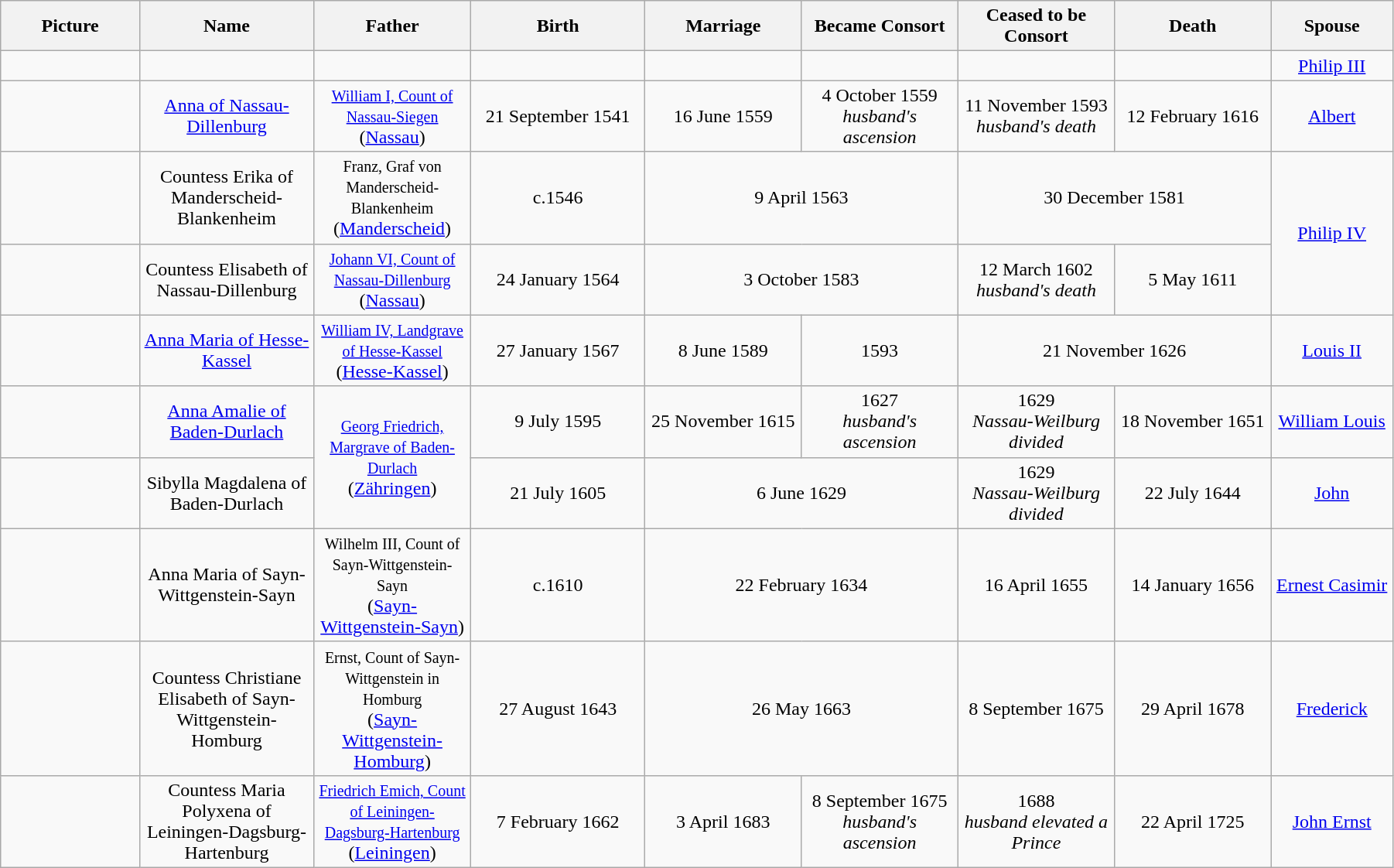<table width=95% class="wikitable">
<tr>
<th width = "8%">Picture</th>
<th width = "10%">Name</th>
<th width = "9%">Father</th>
<th width = "10%">Birth</th>
<th width = "9%">Marriage</th>
<th width = "9%">Became Consort</th>
<th width = "9%">Ceased to be Consort</th>
<th width = "9%">Death</th>
<th width = "7%">Spouse</th>
</tr>
<tr>
<td align="center"></td>
<td align="center"></td>
<td align="center"></td>
<td align="center"></td>
<td align="center"></td>
<td align="center"></td>
<td align="center"></td>
<td align="center"></td>
<td align="center"><a href='#'>Philip III</a></td>
</tr>
<tr>
<td align="center"></td>
<td align="center"><a href='#'>Anna of Nassau-Dillenburg</a></td>
<td align="center"><small><a href='#'>William I, Count of Nassau-Siegen</a></small><br>(<a href='#'>Nassau</a>)</td>
<td align="center">21 September 1541</td>
<td align="center">16 June 1559</td>
<td align="center">4 October 1559<br><em>husband's ascension</em></td>
<td align="center">11 November 1593<br><em>husband's death</em></td>
<td align="center">12 February 1616</td>
<td align="center"><a href='#'>Albert</a></td>
</tr>
<tr>
<td align="center"></td>
<td align="center">Countess Erika of Manderscheid-Blankenheim</td>
<td align="center"><small>Franz, Graf von Manderscheid-Blankenheim</small><br>(<a href='#'>Manderscheid</a>)</td>
<td align="center">c.1546</td>
<td align="center" colspan="2">9 April 1563</td>
<td align="center" colspan="2">30 December 1581</td>
<td align="center" rowspan="2"><a href='#'>Philip IV</a></td>
</tr>
<tr>
<td align="center"></td>
<td align="center">Countess Elisabeth of Nassau-Dillenburg</td>
<td align="center"><small><a href='#'>Johann VI, Count of Nassau-Dillenburg</a></small><br>(<a href='#'>Nassau</a>)</td>
<td align="center">24 January 1564</td>
<td align="center" colspan="2">3 October 1583</td>
<td align="center">12 March 1602<br><em>husband's death</em></td>
<td align="center">5 May 1611</td>
</tr>
<tr>
<td align="center"></td>
<td align="center"><a href='#'>Anna Maria of Hesse-Kassel</a></td>
<td align="center"><small><a href='#'>William IV, Landgrave of Hesse-Kassel</a></small><br>(<a href='#'>Hesse-Kassel</a>)</td>
<td align="center">27 January 1567</td>
<td align="center">8 June 1589</td>
<td align="center">1593</td>
<td align="center" colspan="2">21 November 1626</td>
<td align="center"><a href='#'>Louis II</a></td>
</tr>
<tr>
<td align="center"></td>
<td align="center"><a href='#'>Anna Amalie of Baden-Durlach</a></td>
<td align="center" rowspan="2"><small><a href='#'>Georg Friedrich, Margrave of Baden-Durlach</a></small><br>(<a href='#'>Zähringen</a>)</td>
<td align="center">9 July 1595</td>
<td align="center">25 November 1615</td>
<td align="center">1627<br><em>husband's ascension</em></td>
<td align="center">1629<br><em>Nassau-Weilburg divided</em></td>
<td align="center">18 November 1651</td>
<td align="center"><a href='#'>William Louis</a></td>
</tr>
<tr>
<td align="center"></td>
<td align="center">Sibylla Magdalena of Baden-Durlach</td>
<td align="center">21 July 1605</td>
<td align="center" colspan="2">6 June 1629</td>
<td align="center">1629<br><em>Nassau-Weilburg divided</em></td>
<td align="center">22 July 1644</td>
<td align="center"><a href='#'>John</a></td>
</tr>
<tr>
<td align="center"></td>
<td align="center">Anna Maria of Sayn-Wittgenstein-Sayn</td>
<td align="center"><small>Wilhelm III, Count of Sayn-Wittgenstein-Sayn</small><br>(<a href='#'>Sayn-Wittgenstein-Sayn</a>)</td>
<td align="center">c.1610</td>
<td align="center" colspan="2">22 February 1634</td>
<td align="center">16 April 1655</td>
<td align="center">14 January 1656</td>
<td align="center"><a href='#'>Ernest Casimir</a></td>
</tr>
<tr>
<td align="center"></td>
<td align="center">Countess Christiane Elisabeth of Sayn-Wittgenstein-Homburg</td>
<td align="center"><small>Ernst, Count of Sayn-Wittgenstein in Homburg</small><br>(<a href='#'>Sayn-Wittgenstein-Homburg</a>)</td>
<td align="center">27 August 1643</td>
<td align="center" colspan="2">26 May 1663</td>
<td align="center">8 September 1675</td>
<td align="center">29 April 1678</td>
<td align="center"><a href='#'>Frederick</a></td>
</tr>
<tr>
<td align="center"></td>
<td align="center">Countess Maria Polyxena of Leiningen-Dagsburg-Hartenburg</td>
<td align="center"><small><a href='#'>Friedrich Emich, Count of Leiningen-Dagsburg-Hartenburg</a></small><br>(<a href='#'>Leiningen</a>)</td>
<td align="center">7 February 1662</td>
<td align="center">3 April 1683</td>
<td align="center">8 September 1675<br><em>husband's ascension</em></td>
<td align="center">1688 <br><em>husband elevated a Prince</em></td>
<td align="center">22 April 1725</td>
<td align="center"><a href='#'>John Ernst</a></td>
</tr>
</table>
